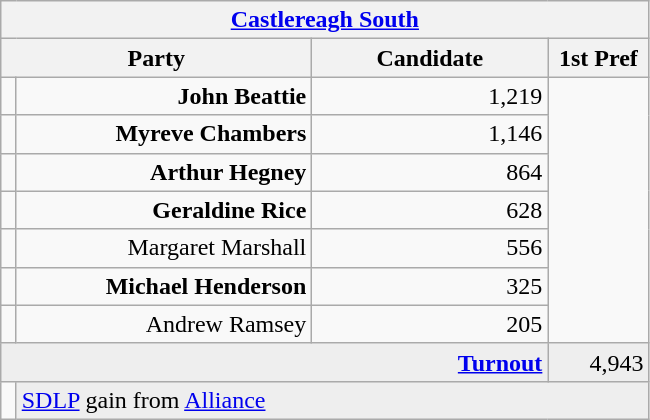<table class="wikitable">
<tr>
<th colspan="4" align="center"><a href='#'>Castlereagh South</a></th>
</tr>
<tr>
<th colspan="2" align="center" width=200>Party</th>
<th width=150>Candidate</th>
<th width=60>1st Pref</th>
</tr>
<tr>
<td></td>
<td align="right"><strong>John Beattie</strong></td>
<td align="right">1,219</td>
</tr>
<tr>
<td></td>
<td align="right"><strong>Myreve Chambers</strong></td>
<td align="right">1,146</td>
</tr>
<tr>
<td></td>
<td align="right"><strong>Arthur Hegney</strong></td>
<td align="right">864</td>
</tr>
<tr>
<td></td>
<td align="right"><strong>Geraldine Rice</strong></td>
<td align="right">628</td>
</tr>
<tr>
<td></td>
<td align="right">Margaret Marshall</td>
<td align="right">556</td>
</tr>
<tr>
<td></td>
<td align="right"><strong>Michael Henderson</strong></td>
<td align="right">325</td>
</tr>
<tr>
<td></td>
<td align="right">Andrew Ramsey</td>
<td align="right">205</td>
</tr>
<tr bgcolor="EEEEEE">
<td colspan=3 align="right"><strong><a href='#'>Turnout</a></strong></td>
<td align="right">4,943</td>
</tr>
<tr>
<td bgcolor=></td>
<td colspan=3 bgcolor="EEEEEE"><a href='#'>SDLP</a> gain from <a href='#'>Alliance</a></td>
</tr>
</table>
